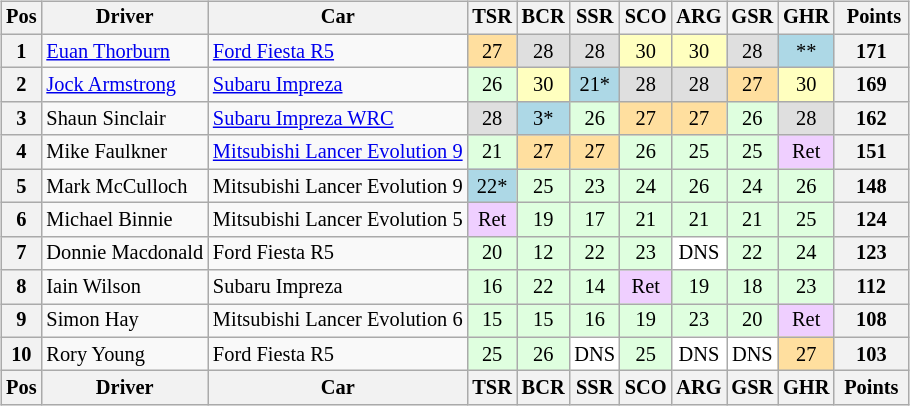<table>
<tr>
<td><br><table class="wikitable" style="font-size: 85%; text-align: center;">
<tr valign="top">
<th valign="middle">Pos</th>
<th valign="middle">Driver</th>
<th valign="middle">Car</th>
<th>TSR<br></th>
<th>BCR<br></th>
<th>SSR<br></th>
<th>SCO<br></th>
<th>ARG<br></th>
<th>GSR<br></th>
<th>GHR<br></th>
<th valign="middle"> Points</th>
</tr>
<tr>
<th>1</th>
<td align=left><a href='#'>Euan Thorburn</a></td>
<td align=left><a href='#'>Ford Fiesta R5</a></td>
<td style="background:#ffdf9f;">27</td>
<td style="background:#dfdfdf;">28</td>
<td style="background:#dfdfdf;">28</td>
<td style="background:#ffffbf;">30</td>
<td style="background:#ffffbf;">30</td>
<td style="background:#dfdfdf;">28</td>
<td style="background:#ADD8E6;">**</td>
<th>171</th>
</tr>
<tr>
<th>2</th>
<td align=left><a href='#'>Jock Armstrong</a></td>
<td align=left><a href='#'>Subaru Impreza</a></td>
<td style="background:#dfffdf;">26</td>
<td style="background:#ffffbf;">30</td>
<td style="background:#ADD8E6;">21*</td>
<td style="background:#dfdfdf;">28</td>
<td style="background:#dfdfdf;">28</td>
<td style="background:#ffdf9f;">27</td>
<td style="background:#ffffbf;">30</td>
<th>169</th>
</tr>
<tr>
<th>3</th>
<td align=left>Shaun Sinclair</td>
<td align=left><a href='#'>Subaru Impreza WRC</a></td>
<td style="background:#dfdfdf;">28</td>
<td style="background:#ADD8E6;">3*</td>
<td style="background:#dfffdf;">26</td>
<td style="background:#ffdf9f;">27</td>
<td style="background:#ffdf9f;">27</td>
<td style="background:#dfffdf;">26</td>
<td style="background:#dfdfdf;">28</td>
<th>162</th>
</tr>
<tr>
<th>4</th>
<td align=left>Mike Faulkner</td>
<td align=left><a href='#'>Mitsubishi Lancer Evolution 9</a></td>
<td style="background:#dfffdf;">21</td>
<td style="background:#ffdf9f;">27</td>
<td style="background:#ffdf9f;">27</td>
<td style="background:#dfffdf;">26</td>
<td style="background:#dfffdf;">25</td>
<td style="background:#dfffdf;">25</td>
<td style="background:#efcfff;">Ret</td>
<th>151</th>
</tr>
<tr>
<th>5</th>
<td align=left>Mark McCulloch</td>
<td align=left>Mitsubishi Lancer Evolution 9</td>
<td style="background:#ADD8E6;">22*</td>
<td style="background:#dfffdf;">25</td>
<td style="background:#dfffdf;">23</td>
<td style="background:#dfffdf;">24</td>
<td style="background:#dfffdf;">26</td>
<td style="background:#dfffdf;">24</td>
<td style="background:#dfffdf;">26</td>
<th>148</th>
</tr>
<tr>
<th>6</th>
<td align=left>Michael Binnie</td>
<td align=left>Mitsubishi Lancer Evolution 5</td>
<td style="background:#efcfff;">Ret</td>
<td style="background:#dfffdf;">19</td>
<td style="background:#dfffdf;">17</td>
<td style="background:#dfffdf;">21</td>
<td style="background:#dfffdf;">21</td>
<td style="background:#dfffdf;">21</td>
<td style="background:#dfffdf;">25</td>
<th>124</th>
</tr>
<tr>
<th>7</th>
<td align=left>Donnie Macdonald</td>
<td align=left>Ford Fiesta R5</td>
<td style="background:#dfffdf;">20</td>
<td style="background:#dfffdf;">12</td>
<td style="background:#dfffdf;">22</td>
<td style="background:#dfffdf;">23</td>
<td style="background:#ffffff;">DNS</td>
<td style="background:#dfffdf;">22</td>
<td style="background:#dfffdf;">24</td>
<th>123</th>
</tr>
<tr>
<th>8</th>
<td align=left>Iain Wilson</td>
<td align=left>Subaru Impreza</td>
<td style="background:#dfffdf;">16</td>
<td style="background:#dfffdf;">22</td>
<td style="background:#dfffdf;">14</td>
<td style="background:#efcfff;">Ret</td>
<td style="background:#dfffdf;">19</td>
<td style="background:#dfffdf;">18</td>
<td style="background:#dfffdf;">23</td>
<th>112</th>
</tr>
<tr>
<th>9</th>
<td align=left>Simon Hay</td>
<td align=left>Mitsubishi Lancer Evolution 6</td>
<td style="background:#dfffdf;">15</td>
<td style="background:#dfffdf;">15</td>
<td style="background:#dfffdf;">16</td>
<td style="background:#dfffdf;">19</td>
<td style="background:#dfffdf;">23</td>
<td style="background:#dfffdf;">20</td>
<td style="background:#efcfff;">Ret</td>
<th>108</th>
</tr>
<tr>
<th>10</th>
<td align=left>Rory Young</td>
<td align=left>Ford Fiesta R5</td>
<td style="background:#dfffdf;">25</td>
<td style="background:#dfffdf;">26</td>
<td style="background:#ffffff;">DNS</td>
<td style="background:#dfffdf;">25</td>
<td style="background:#ffffff;">DNS</td>
<td style="background:#ffffff;">DNS</td>
<td style="background:#ffdf9f;">27</td>
<th>103</th>
</tr>
<tr valign="top">
<th valign="middle">Pos</th>
<th valign="middle">Driver</th>
<th valign="middle">Car</th>
<th>TSR<br></th>
<th>BCR<br></th>
<th>SSR<br></th>
<th>SCO<br></th>
<th>ARG<br></th>
<th>GSR<br></th>
<th>GHR<br></th>
<th valign="middle"> Points </th>
</tr>
</table>
</td>
<td valign="top"><br></td>
</tr>
</table>
